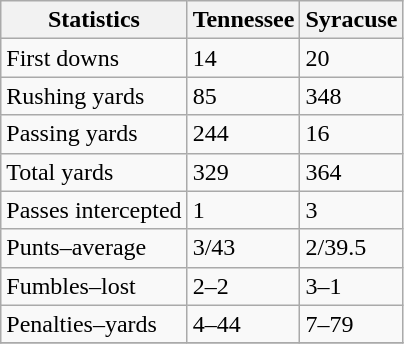<table class="wikitable">
<tr>
<th>Statistics</th>
<th>Tennessee</th>
<th>Syracuse</th>
</tr>
<tr>
<td>First downs</td>
<td>14</td>
<td>20</td>
</tr>
<tr>
<td>Rushing yards</td>
<td>85</td>
<td>348</td>
</tr>
<tr>
<td>Passing yards</td>
<td>244</td>
<td>16</td>
</tr>
<tr>
<td>Total yards</td>
<td>329</td>
<td>364</td>
</tr>
<tr>
<td>Passes intercepted</td>
<td>1</td>
<td>3</td>
</tr>
<tr>
<td>Punts–average</td>
<td>3/43</td>
<td>2/39.5</td>
</tr>
<tr>
<td>Fumbles–lost</td>
<td>2–2</td>
<td>3–1</td>
</tr>
<tr>
<td>Penalties–yards</td>
<td>4–44</td>
<td>7–79</td>
</tr>
<tr>
</tr>
</table>
